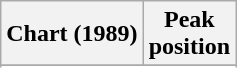<table class="wikitable sortable plainrowheaders" style="text-align:center">
<tr>
<th scope="col">Chart (1989)</th>
<th scope="col">Peak<br>position</th>
</tr>
<tr>
</tr>
<tr>
</tr>
</table>
